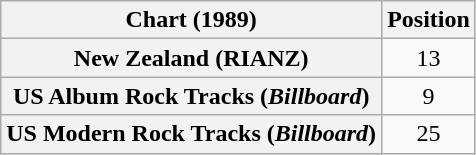<table class="wikitable sortable plainrowheaders" style="text-align:center">
<tr>
<th>Chart (1989)</th>
<th>Position</th>
</tr>
<tr>
<th scope="row">New Zealand (RIANZ)</th>
<td>13</td>
</tr>
<tr>
<th scope="row">US Album Rock Tracks (<em>Billboard</em>)</th>
<td>9</td>
</tr>
<tr>
<th scope="row">US Modern Rock Tracks (<em>Billboard</em>)</th>
<td>25</td>
</tr>
</table>
